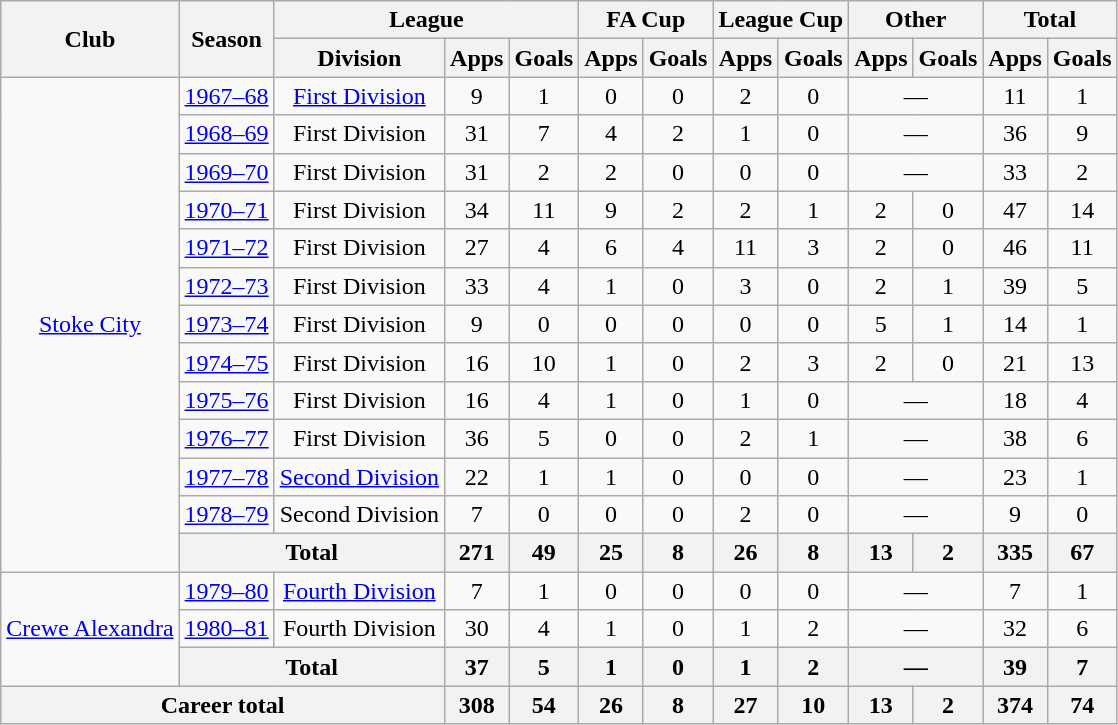<table class="wikitable" style="text-align: center;">
<tr>
<th rowspan="2">Club</th>
<th rowspan="2">Season</th>
<th colspan="3">League</th>
<th colspan="2">FA Cup</th>
<th colspan="2">League Cup</th>
<th colspan="2">Other</th>
<th colspan="2">Total</th>
</tr>
<tr>
<th>Division</th>
<th>Apps</th>
<th>Goals</th>
<th>Apps</th>
<th>Goals</th>
<th>Apps</th>
<th>Goals</th>
<th>Apps</th>
<th>Goals</th>
<th>Apps</th>
<th>Goals</th>
</tr>
<tr>
<td rowspan="13"><a href='#'>Stoke City</a></td>
<td><a href='#'>1967–68</a></td>
<td><a href='#'>First Division</a></td>
<td>9</td>
<td>1</td>
<td>0</td>
<td>0</td>
<td>2</td>
<td>0</td>
<td colspan="2">—</td>
<td>11</td>
<td>1</td>
</tr>
<tr>
<td><a href='#'>1968–69</a></td>
<td>First Division</td>
<td>31</td>
<td>7</td>
<td>4</td>
<td>2</td>
<td>1</td>
<td>0</td>
<td colspan="2">—</td>
<td>36</td>
<td>9</td>
</tr>
<tr>
<td><a href='#'>1969–70</a></td>
<td>First Division</td>
<td>31</td>
<td>2</td>
<td>2</td>
<td>0</td>
<td>0</td>
<td>0</td>
<td colspan="2">—</td>
<td>33</td>
<td>2</td>
</tr>
<tr>
<td><a href='#'>1970–71</a></td>
<td>First Division</td>
<td>34</td>
<td>11</td>
<td>9</td>
<td>2</td>
<td>2</td>
<td>1</td>
<td>2</td>
<td>0</td>
<td>47</td>
<td>14</td>
</tr>
<tr>
<td><a href='#'>1971–72</a></td>
<td>First Division</td>
<td>27</td>
<td>4</td>
<td>6</td>
<td>4</td>
<td>11</td>
<td>3</td>
<td>2</td>
<td>0</td>
<td>46</td>
<td>11</td>
</tr>
<tr>
<td><a href='#'>1972–73</a></td>
<td>First Division</td>
<td>33</td>
<td>4</td>
<td>1</td>
<td>0</td>
<td>3</td>
<td>0</td>
<td>2</td>
<td>1</td>
<td>39</td>
<td>5</td>
</tr>
<tr>
<td><a href='#'>1973–74</a></td>
<td>First Division</td>
<td>9</td>
<td>0</td>
<td>0</td>
<td>0</td>
<td>0</td>
<td>0</td>
<td>5</td>
<td>1</td>
<td>14</td>
<td>1</td>
</tr>
<tr>
<td><a href='#'>1974–75</a></td>
<td>First Division</td>
<td>16</td>
<td>10</td>
<td>1</td>
<td>0</td>
<td>2</td>
<td>3</td>
<td>2</td>
<td>0</td>
<td>21</td>
<td>13</td>
</tr>
<tr>
<td><a href='#'>1975–76</a></td>
<td>First Division</td>
<td>16</td>
<td>4</td>
<td>1</td>
<td>0</td>
<td>1</td>
<td>0</td>
<td colspan="2">—</td>
<td>18</td>
<td>4</td>
</tr>
<tr>
<td><a href='#'>1976–77</a></td>
<td>First Division</td>
<td>36</td>
<td>5</td>
<td>0</td>
<td>0</td>
<td>2</td>
<td>1</td>
<td colspan="2">—</td>
<td>38</td>
<td>6</td>
</tr>
<tr>
<td><a href='#'>1977–78</a></td>
<td><a href='#'>Second Division</a></td>
<td>22</td>
<td>1</td>
<td>1</td>
<td>0</td>
<td>0</td>
<td>0</td>
<td colspan="2">—</td>
<td>23</td>
<td>1</td>
</tr>
<tr>
<td><a href='#'>1978–79</a></td>
<td>Second Division</td>
<td>7</td>
<td>0</td>
<td>0</td>
<td>0</td>
<td>2</td>
<td>0</td>
<td colspan="2">—</td>
<td>9</td>
<td>0</td>
</tr>
<tr>
<th colspan="2">Total</th>
<th>271</th>
<th>49</th>
<th>25</th>
<th>8</th>
<th>26</th>
<th>8</th>
<th>13</th>
<th>2</th>
<th>335</th>
<th>67</th>
</tr>
<tr>
<td rowspan="3"><a href='#'>Crewe Alexandra</a></td>
<td><a href='#'>1979–80</a></td>
<td><a href='#'>Fourth Division</a></td>
<td>7</td>
<td>1</td>
<td>0</td>
<td>0</td>
<td>0</td>
<td>0</td>
<td colspan="2">—</td>
<td>7</td>
<td>1</td>
</tr>
<tr>
<td><a href='#'>1980–81</a></td>
<td>Fourth Division</td>
<td>30</td>
<td>4</td>
<td>1</td>
<td>0</td>
<td>1</td>
<td>2</td>
<td colspan="2">—</td>
<td>32</td>
<td>6</td>
</tr>
<tr>
<th colspan="2">Total</th>
<th>37</th>
<th>5</th>
<th>1</th>
<th>0</th>
<th>1</th>
<th>2</th>
<th colspan="2">—</th>
<th>39</th>
<th>7</th>
</tr>
<tr>
<th colspan="3">Career total</th>
<th>308</th>
<th>54</th>
<th>26</th>
<th>8</th>
<th>27</th>
<th>10</th>
<th>13</th>
<th>2</th>
<th>374</th>
<th>74</th>
</tr>
</table>
